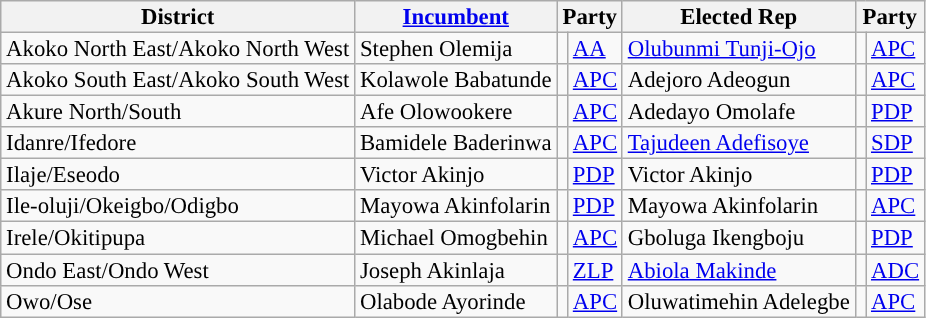<table class="sortable wikitable" style="font-size:95%;line-height:14px;">
<tr>
<th class="unsortable">District</th>
<th class="unsortable"><a href='#'>Incumbent</a></th>
<th colspan="2">Party</th>
<th class="unsortable">Elected Rep</th>
<th colspan="2">Party</th>
</tr>
<tr>
<td>Akoko North East/Akoko North West</td>
<td>Stephen Olemija</td>
<td style="background:"></td>
<td><a href='#'>AA</a></td>
<td><a href='#'>Olubunmi Tunji-Ojo</a></td>
<td style="background:"></td>
<td><a href='#'>APC</a></td>
</tr>
<tr>
<td>Akoko South East/Akoko South West</td>
<td>Kolawole Babatunde</td>
<td style="background:"></td>
<td><a href='#'>APC</a></td>
<td>Adejoro Adeogun</td>
<td style="background:"></td>
<td><a href='#'>APC</a></td>
</tr>
<tr>
<td>Akure North/South</td>
<td>Afe Olowookere</td>
<td style="background:"></td>
<td><a href='#'>APC</a></td>
<td>Adedayo Omolafe</td>
<td style="background:"></td>
<td><a href='#'>PDP</a></td>
</tr>
<tr>
<td>Idanre/Ifedore</td>
<td>Bamidele Baderinwa</td>
<td style="background:"></td>
<td><a href='#'>APC</a></td>
<td><a href='#'>Tajudeen Adefisoye</a></td>
<td style="background:"></td>
<td><a href='#'>SDP</a></td>
</tr>
<tr>
<td>Ilaje/Eseodo</td>
<td>Victor Akinjo</td>
<td style="background:"></td>
<td><a href='#'>PDP</a></td>
<td>Victor Akinjo</td>
<td style="background:"></td>
<td><a href='#'>PDP</a></td>
</tr>
<tr>
<td>Ile-oluji/Okeigbo/Odigbo</td>
<td>Mayowa Akinfolarin</td>
<td style="background:"></td>
<td><a href='#'>PDP</a></td>
<td>Mayowa Akinfolarin</td>
<td style="background:"></td>
<td><a href='#'>APC</a></td>
</tr>
<tr>
<td>Irele/Okitipupa</td>
<td>Michael Omogbehin</td>
<td style="background:"></td>
<td><a href='#'>APC</a></td>
<td>Gboluga Ikengboju</td>
<td style="background:"></td>
<td><a href='#'>PDP</a></td>
</tr>
<tr>
<td>Ondo East/Ondo West</td>
<td>Joseph Akinlaja</td>
<td style="background:"></td>
<td><a href='#'>ZLP</a></td>
<td><a href='#'>Abiola Makinde</a></td>
<td style="background:"></td>
<td><a href='#'>ADC</a></td>
</tr>
<tr>
<td>Owo/Ose</td>
<td>Olabode Ayorinde</td>
<td style="background:"></td>
<td><a href='#'>APC</a></td>
<td>Oluwatimehin Adelegbe</td>
<td style="background:"></td>
<td><a href='#'>APC</a></td>
</tr>
</table>
